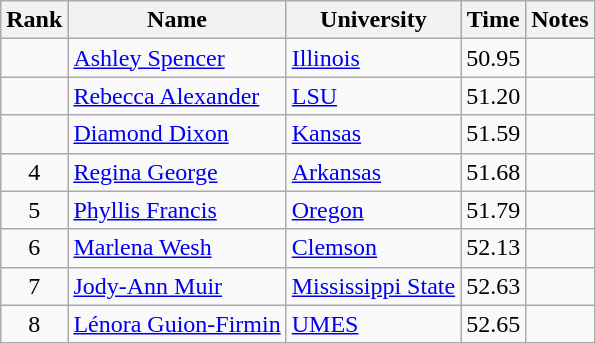<table class="wikitable sortable" style="text-align:center">
<tr>
<th>Rank</th>
<th>Name</th>
<th>University</th>
<th>Time</th>
<th>Notes</th>
</tr>
<tr>
<td></td>
<td align=left><a href='#'>Ashley Spencer</a></td>
<td align=left><a href='#'>Illinois</a></td>
<td>50.95</td>
<td></td>
</tr>
<tr>
<td></td>
<td align=left><a href='#'>Rebecca Alexander</a></td>
<td align=left><a href='#'>LSU</a></td>
<td>51.20</td>
<td></td>
</tr>
<tr>
<td></td>
<td align=left><a href='#'>Diamond Dixon</a></td>
<td align=left><a href='#'>Kansas</a></td>
<td>51.59</td>
<td></td>
</tr>
<tr>
<td>4</td>
<td align=left><a href='#'>Regina George</a></td>
<td align=left><a href='#'>Arkansas</a></td>
<td>51.68</td>
<td></td>
</tr>
<tr>
<td>5</td>
<td align=left><a href='#'>Phyllis Francis</a></td>
<td align=left><a href='#'>Oregon</a></td>
<td>51.79</td>
<td></td>
</tr>
<tr>
<td>6</td>
<td align=left><a href='#'>Marlena Wesh</a></td>
<td align=left><a href='#'>Clemson</a></td>
<td>52.13</td>
<td></td>
</tr>
<tr>
<td>7</td>
<td align=left><a href='#'>Jody-Ann Muir</a></td>
<td align=left><a href='#'>Mississippi State</a></td>
<td>52.63</td>
<td></td>
</tr>
<tr>
<td>8</td>
<td align=left><a href='#'>Lénora Guion-Firmin</a> </td>
<td align=left><a href='#'>UMES</a></td>
<td>52.65</td>
<td></td>
</tr>
</table>
